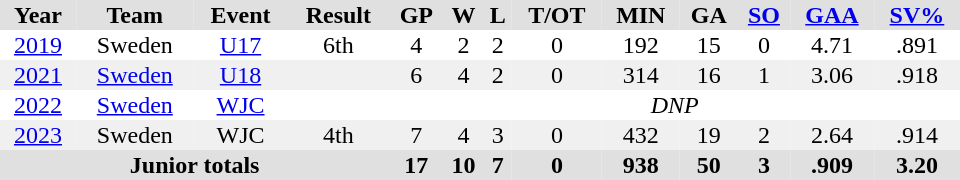<table border="0" cellpadding="1" cellspacing="0" ID="Table3" style="text-align:center; width:40em">
<tr bgcolor="#e0e0e0">
<th>Year</th>
<th>Team</th>
<th>Event</th>
<th>Result</th>
<th>GP</th>
<th>W</th>
<th>L</th>
<th>T/OT</th>
<th>MIN</th>
<th>GA</th>
<th><a href='#'>SO</a></th>
<th><a href='#'>GAA</a></th>
<th><a href='#'>SV%</a></th>
</tr>
<tr ALIGN="center">
<td><a href='#'>2019</a></td>
<td>Sweden</td>
<td><a href='#'>U17</a></td>
<td>6th</td>
<td>4</td>
<td>2</td>
<td>2</td>
<td>0</td>
<td>192</td>
<td>15</td>
<td>0</td>
<td>4.71</td>
<td>.891</td>
</tr>
<tr ALIGN="center" bgcolor="#f0f0f0">
<td><a href='#'>2021</a></td>
<td><a href='#'>Sweden</a></td>
<td><a href='#'>U18</a></td>
<td></td>
<td>6</td>
<td>4</td>
<td>2</td>
<td>0</td>
<td>314</td>
<td>16</td>
<td>1</td>
<td>3.06</td>
<td>.918</td>
</tr>
<tr ALIGN="center">
<td><a href='#'>2022</a></td>
<td><a href='#'>Sweden</a></td>
<td><a href='#'>WJC</a></td>
<td></td>
<td colspan="9"><em>DNP</em></td>
</tr>
<tr ALIGN="center" bgcolor="#f0f0f0">
<td><a href='#'>2023</a></td>
<td>Sweden</td>
<td>WJC</td>
<td>4th</td>
<td>7</td>
<td>4</td>
<td>3</td>
<td>0</td>
<td>432</td>
<td>19</td>
<td>2</td>
<td>2.64</td>
<td>.914</td>
</tr>
<tr ALIGN="center" bgcolor="#e0e0e0">
<th colspan="4" align="center">Junior totals</th>
<th>17</th>
<th>10</th>
<th>7</th>
<th>0</th>
<th>938</th>
<th>50</th>
<th>3</th>
<th>.909</th>
<th>3.20</th>
</tr>
</table>
